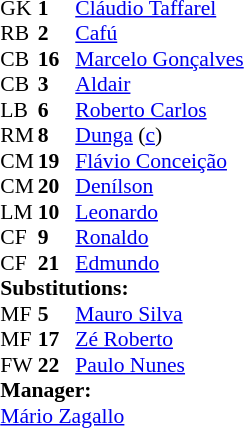<table style="font-size:90%; margin:0.2em auto;" cellspacing="0" cellpadding="0">
<tr>
<th width="25"></th>
<th width="25"></th>
</tr>
<tr>
<td>GK</td>
<td><strong>1</strong></td>
<td><a href='#'>Cláudio Taffarel</a></td>
<td></td>
</tr>
<tr>
<td>RB</td>
<td><strong>2</strong></td>
<td><a href='#'>Cafú</a></td>
</tr>
<tr>
<td>CB</td>
<td><strong>16</strong></td>
<td><a href='#'>Marcelo Gonçalves</a></td>
<td></td>
<td></td>
</tr>
<tr>
<td>CB</td>
<td><strong>3</strong></td>
<td><a href='#'>Aldair</a></td>
<td></td>
</tr>
<tr>
<td>LB</td>
<td><strong>6</strong></td>
<td><a href='#'>Roberto Carlos</a></td>
<td></td>
</tr>
<tr>
<td>RM</td>
<td><strong>8</strong></td>
<td><a href='#'>Dunga</a> (<a href='#'>c</a>)</td>
<td></td>
<td></td>
</tr>
<tr>
<td>CM</td>
<td><strong>19</strong></td>
<td><a href='#'>Flávio Conceição</a></td>
<td></td>
<td></td>
</tr>
<tr>
<td>CM</td>
<td><strong>20</strong></td>
<td><a href='#'>Denílson</a></td>
<td></td>
<td></td>
</tr>
<tr>
<td>LM</td>
<td><strong>10</strong></td>
<td><a href='#'>Leonardo</a></td>
<td></td>
<td></td>
</tr>
<tr>
<td>CF</td>
<td><strong>9</strong></td>
<td><a href='#'>Ronaldo</a></td>
<td></td>
<td></td>
</tr>
<tr>
<td>CF</td>
<td><strong>21</strong></td>
<td><a href='#'>Edmundo</a></td>
<td></td>
<td></td>
</tr>
<tr>
<td colspan=3><strong>Substitutions:</strong></td>
</tr>
<tr>
<td>MF</td>
<td><strong>5</strong></td>
<td><a href='#'>Mauro Silva</a></td>
<td></td>
<td></td>
</tr>
<tr>
<td>MF</td>
<td><strong>17</strong></td>
<td><a href='#'>Zé Roberto</a></td>
<td></td>
<td></td>
</tr>
<tr>
<td>FW</td>
<td><strong>22</strong></td>
<td><a href='#'>Paulo Nunes</a></td>
<td></td>
<td></td>
</tr>
<tr>
<td colspan=4><strong>Manager:</strong></td>
</tr>
<tr>
<td colspan=3><a href='#'>Mário Zagallo</a></td>
</tr>
</table>
